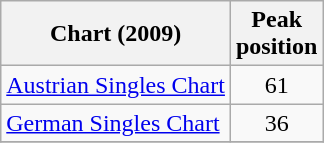<table class="wikitable sortable">
<tr>
<th>Chart (2009)</th>
<th>Peak<br>position</th>
</tr>
<tr>
<td><a href='#'>Austrian Singles Chart</a></td>
<td align="center">61</td>
</tr>
<tr>
<td><a href='#'>German Singles Chart</a></td>
<td align="center">36</td>
</tr>
<tr>
</tr>
</table>
